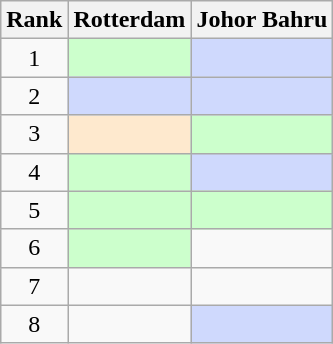<table class=wikitable>
<tr>
<th>Rank</th>
<th>Rotterdam</th>
<th>Johor Bahru</th>
</tr>
<tr>
<td align=center>1</td>
<td bgcolor=ccffcc></td>
<td bgcolor=cfd9fd></td>
</tr>
<tr>
<td align=center>2</td>
<td bgcolor=cfd9fd></td>
<td bgcolor=cfd9fd></td>
</tr>
<tr>
<td align=center>3</td>
<td bgcolor=fee9ce></td>
<td bgcolor=ccffcc></td>
</tr>
<tr>
<td align=center>4</td>
<td bgcolor=ccffcc></td>
<td bgcolor=cfd9fd></td>
</tr>
<tr>
<td align=center>5</td>
<td bgcolor=ccffcc></td>
<td bgcolor=ccffcc></td>
</tr>
<tr>
<td align=center>6</td>
<td bgcolor=ccffcc></td>
<td></td>
</tr>
<tr>
<td align=center>7</td>
<td></td>
<td></td>
</tr>
<tr>
<td align=center>8</td>
<td></td>
<td bgcolor=cfd9fd></td>
</tr>
</table>
